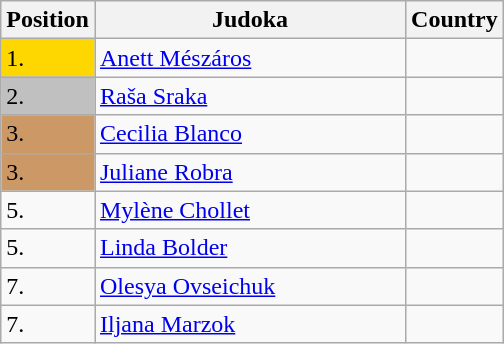<table class=wikitable>
<tr>
<th width=10>Position</th>
<th width=200>Judoka</th>
<th>Country</th>
</tr>
<tr>
<td bgcolor=gold>1.</td>
<td><a href='#'>Anett Mészáros</a></td>
<td></td>
</tr>
<tr>
<td bgcolor="silver">2.</td>
<td><a href='#'>Raša Sraka</a></td>
<td></td>
</tr>
<tr>
<td bgcolor="CC9966">3.</td>
<td><a href='#'>Cecilia Blanco</a></td>
<td></td>
</tr>
<tr>
<td bgcolor="CC9966">3.</td>
<td><a href='#'>Juliane Robra</a></td>
<td></td>
</tr>
<tr>
<td>5.</td>
<td><a href='#'>Mylène Chollet</a></td>
<td></td>
</tr>
<tr>
<td>5.</td>
<td><a href='#'>Linda Bolder</a></td>
<td></td>
</tr>
<tr>
<td>7.</td>
<td><a href='#'>Olesya Ovseichuk</a></td>
<td></td>
</tr>
<tr>
<td>7.</td>
<td><a href='#'>Iljana Marzok</a></td>
<td></td>
</tr>
</table>
